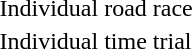<table>
<tr>
<td>Individual road race</td>
<td></td>
<td></td>
<td></td>
</tr>
<tr>
<td>Individual time trial</td>
<td></td>
<td></td>
<td></td>
</tr>
</table>
